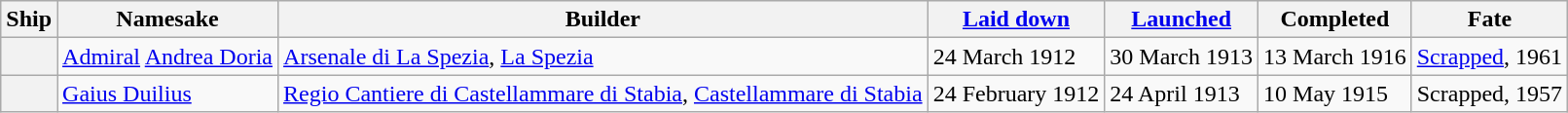<table class="wikitable plainrowheaders">
<tr>
<th scope="col">Ship</th>
<th scope="col">Namesake</th>
<th scope="col">Builder</th>
<th scope="col"><a href='#'>Laid down</a></th>
<th scope="col"><a href='#'>Launched</a></th>
<th scope="col">Completed</th>
<th scope="col">Fate</th>
</tr>
<tr>
<th scope="row"></th>
<td><a href='#'>Admiral</a> <a href='#'>Andrea Doria</a></td>
<td><a href='#'>Arsenale di La Spezia</a>, <a href='#'>La Spezia</a></td>
<td>24 March 1912</td>
<td>30 March 1913</td>
<td>13 March 1916</td>
<td><a href='#'>Scrapped</a>, 1961</td>
</tr>
<tr>
<th scope="row"></th>
<td><a href='#'>Gaius Duilius</a></td>
<td><a href='#'>Regio Cantiere di Castellammare di Stabia</a>, <a href='#'>Castellammare di Stabia</a></td>
<td>24 February 1912</td>
<td>24 April 1913</td>
<td>10 May 1915</td>
<td>Scrapped, 1957</td>
</tr>
</table>
